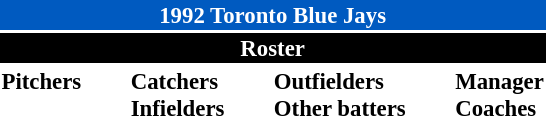<table class="toccolours" style="font-size: 95%;">
<tr http://upload.wikimedia.org/wikipedia/en/c/c8/Button_redirect.png>
<th colspan="10" style="background-color: #005ac0; color: #FFFFFF; text-align: center;">1992 Toronto Blue Jays</th>
</tr>
<tr>
<td colspan="10" style="background-color: black; color: white; text-align: center;"><strong>Roster</strong></td>
</tr>
<tr>
<td valign="top"><strong>Pitchers</strong><br>















</td>
<td width="25px"></td>
<td valign="top"><strong>Catchers</strong><br>



<strong>Infielders</strong>










</td>
<td width="25px"></td>
<td valign="top"><strong>Outfielders</strong><br>






<strong>Other batters</strong>
</td>
<td width="25px"></td>
<td valign="top"><strong>Manager</strong><br>
<strong>Coaches</strong>





</td>
</tr>
</table>
